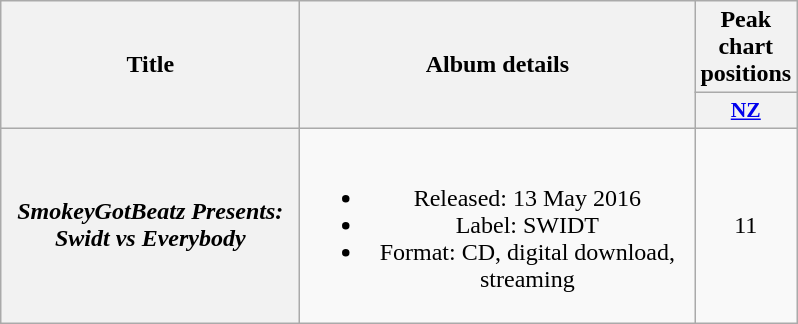<table class="wikitable plainrowheaders" style="text-align:center;">
<tr>
<th scope="col" rowspan="2" style="width:12em;">Title</th>
<th scope="col" rowspan="2" style="width:16em;">Album details</th>
<th scope="col" colspan="1">Peak chart positions</th>
</tr>
<tr>
<th scope="col" style="width:3em;font-size:90%;"><a href='#'>NZ</a><br></th>
</tr>
<tr>
<th scope="row"><em>SmokeyGotBeatz Presents: Swidt vs Everybody</em></th>
<td><br><ul><li>Released: 13 May 2016</li><li>Label: SWIDT</li><li>Format: CD, digital download, streaming</li></ul></td>
<td>11</td>
</tr>
</table>
